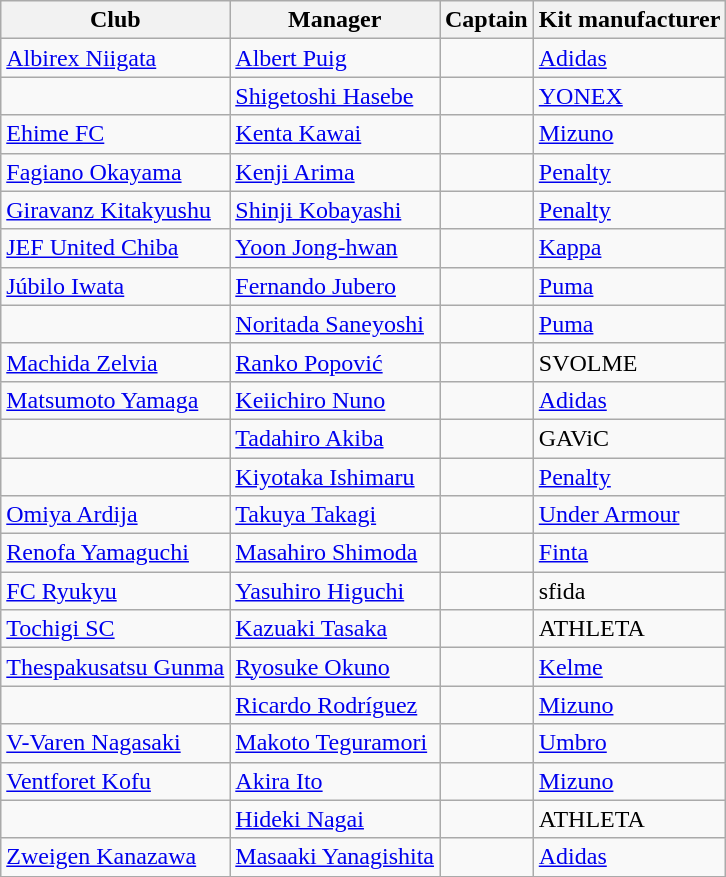<table class="wikitable sortable">
<tr>
<th>Club</th>
<th>Manager</th>
<th>Captain</th>
<th>Kit manufacturer</th>
</tr>
<tr>
<td><a href='#'>Albirex Niigata</a></td>
<td> <a href='#'>Albert Puig</a></td>
<td></td>
<td> <a href='#'>Adidas</a></td>
</tr>
<tr>
<td></td>
<td> <a href='#'>Shigetoshi Hasebe</a></td>
<td></td>
<td> <a href='#'>YONEX</a></td>
</tr>
<tr>
<td><a href='#'>Ehime FC</a></td>
<td> <a href='#'>Kenta Kawai</a></td>
<td></td>
<td> <a href='#'>Mizuno</a></td>
</tr>
<tr>
<td><a href='#'>Fagiano Okayama</a></td>
<td> <a href='#'>Kenji Arima</a></td>
<td></td>
<td> <a href='#'>Penalty</a></td>
</tr>
<tr>
<td><a href='#'>Giravanz Kitakyushu</a></td>
<td> <a href='#'>Shinji Kobayashi</a></td>
<td></td>
<td> <a href='#'>Penalty</a></td>
</tr>
<tr>
<td><a href='#'>JEF United Chiba</a></td>
<td> <a href='#'>Yoon Jong-hwan</a></td>
<td></td>
<td> <a href='#'>Kappa</a></td>
</tr>
<tr>
<td><a href='#'>Júbilo Iwata</a></td>
<td> <a href='#'>Fernando Jubero</a></td>
<td></td>
<td> <a href='#'>Puma</a></td>
</tr>
<tr>
<td></td>
<td> <a href='#'>Noritada Saneyoshi</a></td>
<td></td>
<td> <a href='#'>Puma</a></td>
</tr>
<tr>
<td><a href='#'>Machida Zelvia</a></td>
<td> <a href='#'>Ranko Popović</a></td>
<td></td>
<td> SVOLME</td>
</tr>
<tr>
<td><a href='#'>Matsumoto Yamaga</a></td>
<td> <a href='#'>Keiichiro Nuno</a></td>
<td></td>
<td> <a href='#'>Adidas</a></td>
</tr>
<tr>
<td></td>
<td> <a href='#'>Tadahiro Akiba</a></td>
<td></td>
<td> GAViC</td>
</tr>
<tr>
<td></td>
<td> <a href='#'>Kiyotaka Ishimaru</a></td>
<td></td>
<td> <a href='#'>Penalty</a></td>
</tr>
<tr>
<td><a href='#'>Omiya Ardija</a></td>
<td> <a href='#'>Takuya Takagi</a></td>
<td></td>
<td> <a href='#'>Under Armour</a></td>
</tr>
<tr>
<td><a href='#'>Renofa Yamaguchi</a></td>
<td> <a href='#'>Masahiro Shimoda</a></td>
<td></td>
<td> <a href='#'>Finta</a></td>
</tr>
<tr>
<td><a href='#'>FC Ryukyu</a></td>
<td> <a href='#'>Yasuhiro Higuchi</a></td>
<td></td>
<td> sfida</td>
</tr>
<tr>
<td><a href='#'>Tochigi SC</a></td>
<td> <a href='#'>Kazuaki Tasaka</a></td>
<td></td>
<td> ATHLETA</td>
</tr>
<tr>
<td><a href='#'>Thespakusatsu Gunma</a></td>
<td> <a href='#'>Ryosuke Okuno</a></td>
<td></td>
<td> <a href='#'>Kelme</a></td>
</tr>
<tr>
<td></td>
<td> <a href='#'>Ricardo Rodríguez</a></td>
<td></td>
<td> <a href='#'>Mizuno</a></td>
</tr>
<tr>
<td><a href='#'>V-Varen Nagasaki</a></td>
<td> <a href='#'>Makoto Teguramori</a></td>
<td></td>
<td> <a href='#'>Umbro</a></td>
</tr>
<tr>
<td><a href='#'>Ventforet Kofu</a></td>
<td> <a href='#'>Akira Ito</a></td>
<td></td>
<td> <a href='#'>Mizuno</a></td>
</tr>
<tr>
<td></td>
<td> <a href='#'>Hideki Nagai</a></td>
<td></td>
<td> ATHLETA</td>
</tr>
<tr>
<td><a href='#'>Zweigen Kanazawa</a></td>
<td> <a href='#'>Masaaki Yanagishita</a></td>
<td></td>
<td> <a href='#'>Adidas</a></td>
</tr>
</table>
